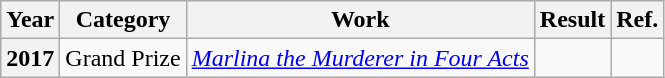<table class="wikitable plainrowheaders sortable">
<tr>
<th>Year</th>
<th>Category</th>
<th>Work</th>
<th>Result</th>
<th class="unsortable">Ref.</th>
</tr>
<tr>
<th>2017</th>
<td>Grand Prize</td>
<td><em><a href='#'>Marlina the Murderer in Four Acts</a></em></td>
<td></td>
<td align="center"></td>
</tr>
</table>
